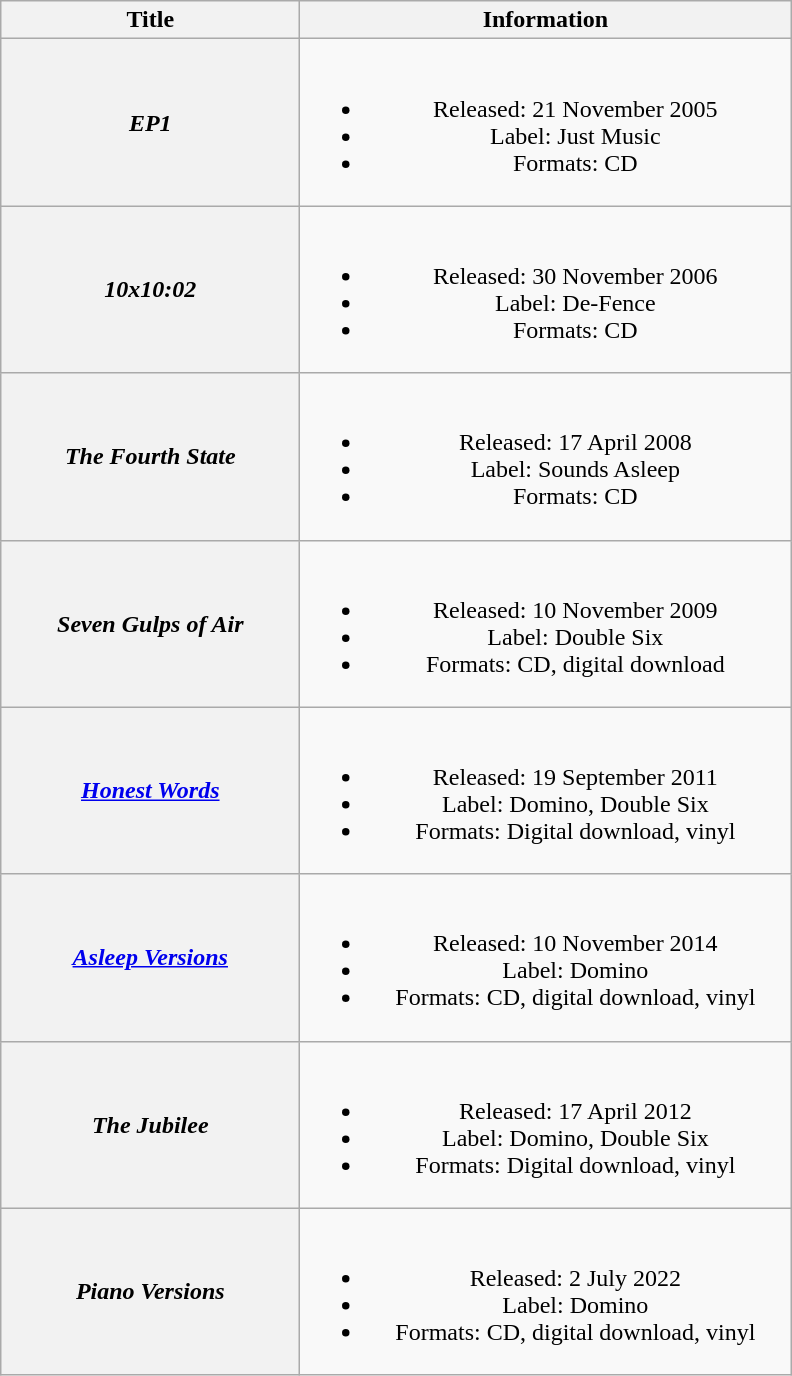<table class="wikitable plainrowheaders" style="text-align:center;">
<tr>
<th scope="col" style="width:12em;" rowspan="1">Title</th>
<th scope="col" style="width:20em;" rowspan="1">Information</th>
</tr>
<tr>
<th scope="row"><em>EP1</em></th>
<td><br><ul><li>Released: 21 November 2005</li><li>Label: Just Music</li><li>Formats: CD</li></ul></td>
</tr>
<tr>
<th scope="row"><em>10x10:02</em><br></th>
<td><br><ul><li>Released: 30 November 2006</li><li>Label: De-Fence</li><li>Formats: CD</li></ul></td>
</tr>
<tr>
<th scope="row"><em>The Fourth State</em></th>
<td><br><ul><li>Released: 17 April 2008</li><li>Label: Sounds Asleep</li><li>Formats: CD</li></ul></td>
</tr>
<tr>
<th scope="row"><em>Seven Gulps of Air</em></th>
<td><br><ul><li>Released: 10 November 2009</li><li>Label: Double Six</li><li>Formats: CD, digital download</li></ul></td>
</tr>
<tr>
<th scope="row"><em><a href='#'>Honest Words</a></em><br></th>
<td><br><ul><li>Released: 19 September 2011</li><li>Label: Domino, Double Six</li><li>Formats: Digital download, vinyl</li></ul></td>
</tr>
<tr>
<th scope="row"><em><a href='#'>Asleep Versions</a></em></th>
<td><br><ul><li>Released: 10 November 2014</li><li>Label: Domino</li><li>Formats: CD, digital download, vinyl</li></ul></td>
</tr>
<tr>
<th scope="row"><em>The Jubilee</em><br></th>
<td><br><ul><li>Released: 17 April 2012</li><li>Label: Domino, Double Six</li><li>Formats: Digital download, vinyl</li></ul></td>
</tr>
<tr>
<th scope="row"><em>Piano Versions</em></th>
<td><br><ul><li>Released: 2 July 2022</li><li>Label: Domino</li><li>Formats: CD, digital download, vinyl</li></ul></td>
</tr>
</table>
